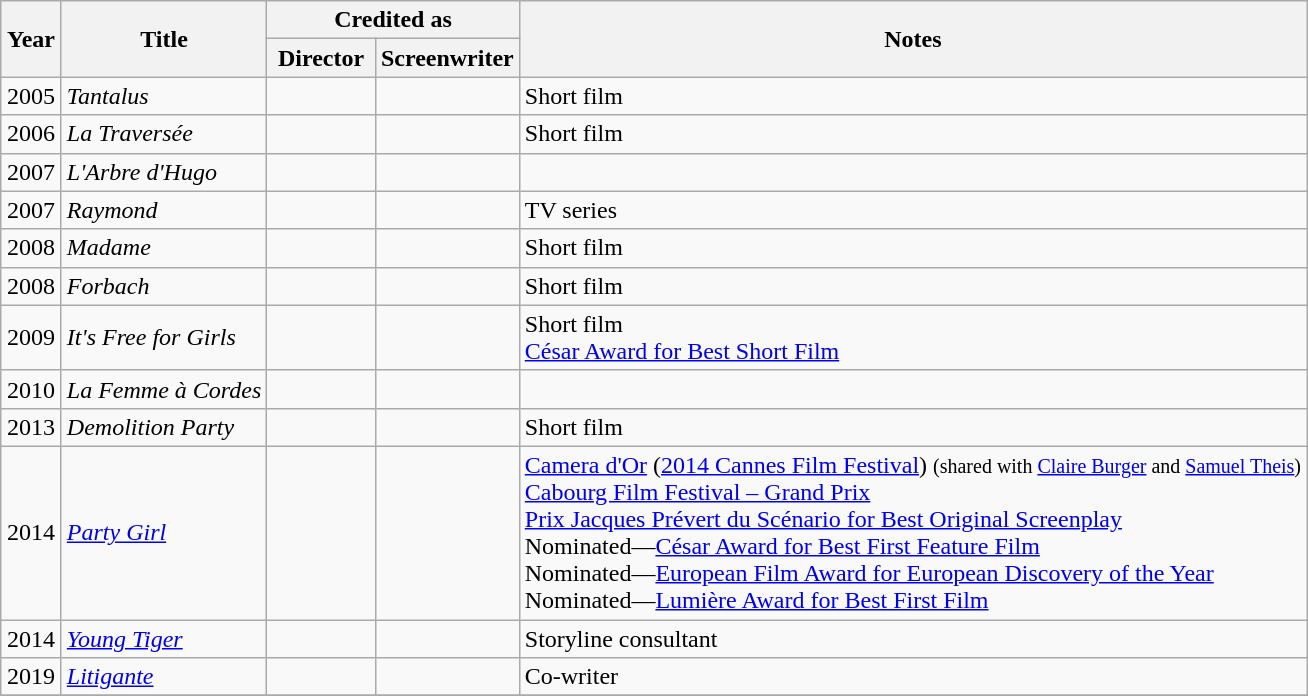<table class="wikitable sortable">
<tr>
<th rowspan=2 width="33">Year</th>
<th rowspan=2>Title</th>
<th colspan=2>Credited as</th>
<th rowspan=2>Notes</th>
</tr>
<tr>
<th width=65>Director</th>
<th width=65>Screenwriter</th>
</tr>
<tr>
<td align="center">2005</td>
<td align="left"><em>Tantalus</em></td>
<td></td>
<td></td>
<td>Short film</td>
</tr>
<tr>
<td align="center">2006</td>
<td align="left"><em>La Traversée</em></td>
<td></td>
<td></td>
<td>Short film</td>
</tr>
<tr>
<td align="center">2007</td>
<td align="left"><em>L'Arbre d'Hugo</em></td>
<td></td>
<td></td>
<td></td>
</tr>
<tr>
<td align="center">2007</td>
<td align="left"><em>Raymond</em></td>
<td></td>
<td></td>
<td>TV series</td>
</tr>
<tr>
<td align="center">2008</td>
<td align="left"><em>Madame</em></td>
<td></td>
<td></td>
<td>Short film</td>
</tr>
<tr>
<td align="center">2008</td>
<td align="left"><em>Forbach</em></td>
<td></td>
<td></td>
<td>Short film</td>
</tr>
<tr>
<td align="center">2009</td>
<td align="left"><em>It's Free for Girls</em></td>
<td></td>
<td></td>
<td>Short film<br><a href='#'>César Award for Best Short Film</a></td>
</tr>
<tr>
<td align="center">2010</td>
<td align="left"><em>La Femme à Cordes</em></td>
<td></td>
<td></td>
<td></td>
</tr>
<tr>
<td align="center">2013</td>
<td align="left"><em>Demolition Party</em></td>
<td></td>
<td></td>
<td>Short film</td>
</tr>
<tr>
<td align="center">2014</td>
<td align="left"><em><a href='#'>Party Girl</a></em></td>
<td></td>
<td></td>
<td><a href='#'>Camera d'Or</a> (<a href='#'>2014 Cannes Film Festival</a>) <small>(shared with <a href='#'>Claire Burger</a> and <a href='#'>Samuel Theis</a>)</small><br><a href='#'>Cabourg Film Festival – Grand Prix</a><br><a href='#'>Prix Jacques Prévert du Scénario for Best Original Screenplay</a><br>Nominated—<a href='#'>César Award for Best First Feature Film</a><br>Nominated—<a href='#'>European Film Award for European Discovery of the Year</a><br>Nominated—<a href='#'>Lumière Award for Best First Film</a></td>
</tr>
<tr>
<td align="center">2014</td>
<td align="left"><em><a href='#'>Young Tiger</a></em></td>
<td></td>
<td></td>
<td>Storyline consultant</td>
</tr>
<tr>
<td align="center">2019</td>
<td align="left"><em><a href='#'>Litigante</a></em></td>
<td></td>
<td></td>
<td>Co-writer</td>
</tr>
<tr>
</tr>
</table>
